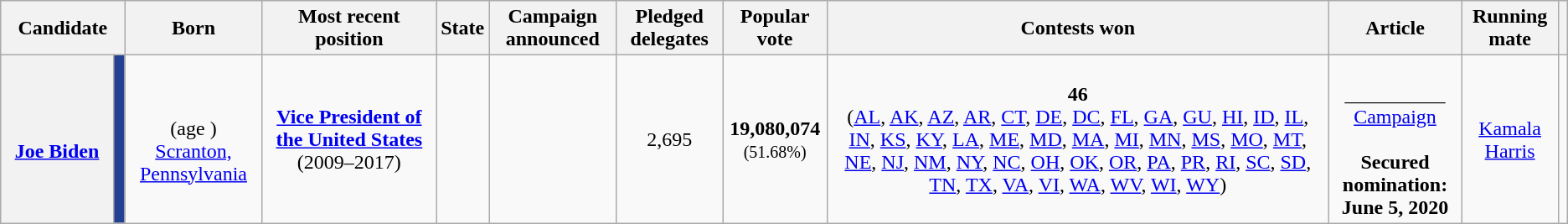<table class="wikitable" style="text-align:center">
<tr>
<th scope="col" colspan="2" style="width:150px;">Candidate</th>
<th scope="col">Born</th>
<th scope="col" class="unsortable">Most recent position</th>
<th scope="col">State</th>
<th scope="col">Campaign announced</th>
<th scope="col">Pledged delegates</th>
<th scope="col">Popular vote</th>
<th scope="col">Contests won</th>
<th scope="col">Article</th>
<th scope="col">Running mate</th>
<th scope="col" class="unsortable"></th>
</tr>
<tr id="Biden">
<th><br><a href='#'>Joe Biden</a></th>
<td style="background:#224192;"></td>
<td><br>(age )<br><a href='#'>Scranton, Pennsylvania</a></td>
<td><strong><a href='#'>Vice President of the United States</a></strong> (2009–2017)</td>
<td></td>
<td></td>
<td>2,695</td>
<td><strong>19,080,074</strong><br><small>(51.68%)</small></td>
<td><strong>46</strong><br>(<a href='#'>AL</a>, <a href='#'>AK</a>, <a href='#'>AZ</a>, <a href='#'>AR</a>, <a href='#'>CT</a>, <a href='#'>DE</a>, <a href='#'>DC</a>, <a href='#'>FL</a>, <a href='#'>GA</a>, <a href='#'>GU</a>, <a href='#'>HI</a>, <a href='#'>ID</a>, <a href='#'>IL</a>, <a href='#'>IN</a>, <a href='#'>KS</a>, <a href='#'>KY</a>, <a href='#'>LA</a>, <a href='#'>ME</a>, <a href='#'>MD</a>, <a href='#'>MA</a>, <a href='#'>MI</a>, <a href='#'>MN</a>, <a href='#'>MS</a>, <a href='#'>MO</a>, <a href='#'>MT</a>, <a href='#'>NE</a>, <a href='#'>NJ</a>, <a href='#'>NM</a>, <a href='#'>NY</a>, <a href='#'>NC</a>, <a href='#'>OH</a>, <a href='#'>OK</a>, <a href='#'>OR</a>, <a href='#'>PA</a>, <a href='#'>PR</a>, <a href='#'>RI</a>, <a href='#'>SC</a>, <a href='#'>SD</a>, <a href='#'>TN</a>, <a href='#'>TX</a>, <a href='#'>VA</a>, <a href='#'>VI</a>, <a href='#'>WA</a>, <a href='#'>WV</a>, <a href='#'>WI</a>, <a href='#'>WY</a>)</td>
<td><br>__________<br><a href='#'>Campaign</a><br><small></small><br><strong>Secured nomination:<br> June 5, 2020</strong></td>
<td><a href='#'>Kamala Harris</a></td>
<td></td>
</tr>
</table>
